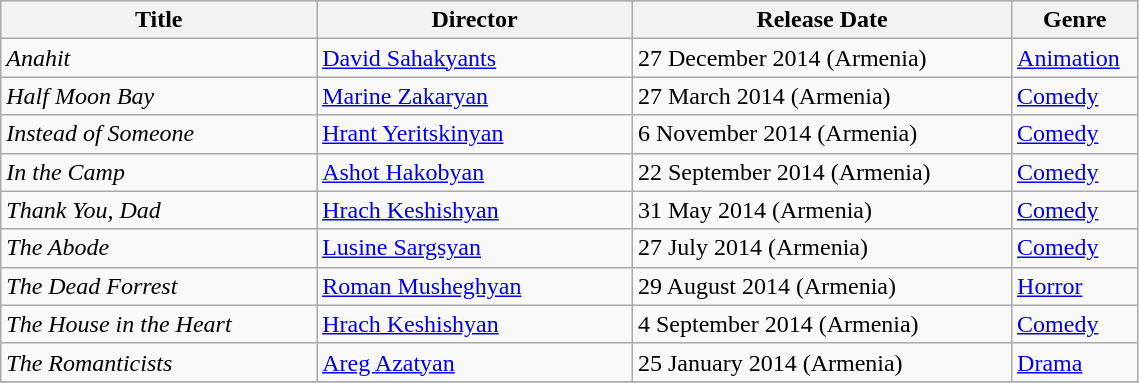<table class="wikitable">
<tr style="background:#b0e0e6; text-align:center;">
<th style="width:25%;">Title</th>
<th style="width:25%;">Director</th>
<th style="width:30%;">Release Date</th>
<th style="width:10%;">Genre</th>
</tr>
<tr>
<td><em>Anahit</em></td>
<td><a href='#'>David Sahakyants</a></td>
<td>27 December 2014 (Armenia)</td>
<td><a href='#'>Animation</a></td>
</tr>
<tr>
<td><em>Half Moon Bay</em></td>
<td><a href='#'>Marine Zakaryan</a></td>
<td>27 March 2014 (Armenia)</td>
<td><a href='#'>Comedy</a></td>
</tr>
<tr>
<td><em>Instead of Someone</em></td>
<td><a href='#'>Hrant Yeritskinyan</a></td>
<td>6 November 2014 (Armenia)</td>
<td><a href='#'>Comedy</a></td>
</tr>
<tr>
<td><em>In the Camp</em></td>
<td><a href='#'>Ashot Hakobyan</a></td>
<td>22 September 2014 (Armenia)</td>
<td><a href='#'>Comedy</a></td>
</tr>
<tr>
<td><em>Thank You, Dad</em></td>
<td><a href='#'>Hrach Keshishyan</a></td>
<td>31 May 2014 (Armenia)</td>
<td><a href='#'>Comedy</a></td>
</tr>
<tr>
<td><em>The Abode</em></td>
<td><a href='#'>Lusine Sargsyan</a></td>
<td>27 July 2014 (Armenia)</td>
<td><a href='#'>Comedy</a></td>
</tr>
<tr>
<td><em>The Dead Forrest</em></td>
<td><a href='#'>Roman Musheghyan</a></td>
<td>29 August 2014 (Armenia)</td>
<td><a href='#'>Horror</a></td>
</tr>
<tr>
<td><em>The House in the Heart</em></td>
<td><a href='#'>Hrach Keshishyan</a></td>
<td>4 September 2014 (Armenia)</td>
<td><a href='#'>Comedy</a></td>
</tr>
<tr>
<td><em>The Romanticists</em></td>
<td><a href='#'>Areg Azatyan</a></td>
<td>25 January 2014 (Armenia)</td>
<td><a href='#'>Drama</a></td>
</tr>
<tr>
</tr>
</table>
